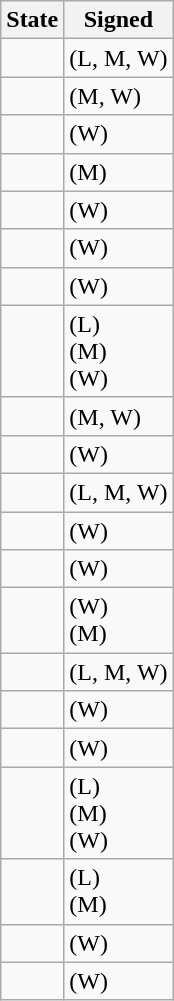<table class="wikitable sortable">
<tr>
<th>State</th>
<th>Signed</th>
</tr>
<tr>
<td></td>
<td> (L, M, W)</td>
</tr>
<tr>
<td></td>
<td> (M, W)</td>
</tr>
<tr>
<td></td>
<td> (W)</td>
</tr>
<tr>
<td></td>
<td> (M)</td>
</tr>
<tr>
<td></td>
<td> (W)</td>
</tr>
<tr>
<td></td>
<td> (W)</td>
</tr>
<tr>
<td></td>
<td> (W)</td>
</tr>
<tr>
<td></td>
<td> (L)<br> (M)<br> (W)</td>
</tr>
<tr>
<td></td>
<td> (M, W)</td>
</tr>
<tr>
<td></td>
<td> (W)</td>
</tr>
<tr>
<td></td>
<td> (L, M, W)</td>
</tr>
<tr>
<td></td>
<td> (W)</td>
</tr>
<tr>
<td></td>
<td> (W)</td>
</tr>
<tr>
<td></td>
<td> (W)<br> (M)</td>
</tr>
<tr>
<td></td>
<td> (L, M, W)</td>
</tr>
<tr>
<td></td>
<td> (W)</td>
</tr>
<tr>
<td></td>
<td> (W)</td>
</tr>
<tr>
<td></td>
<td> (L)<br> (M)<br> (W)</td>
</tr>
<tr>
<td></td>
<td> (L)<br> (M)</td>
</tr>
<tr>
<td></td>
<td> (W)</td>
</tr>
<tr>
<td></td>
<td> (W)</td>
</tr>
</table>
